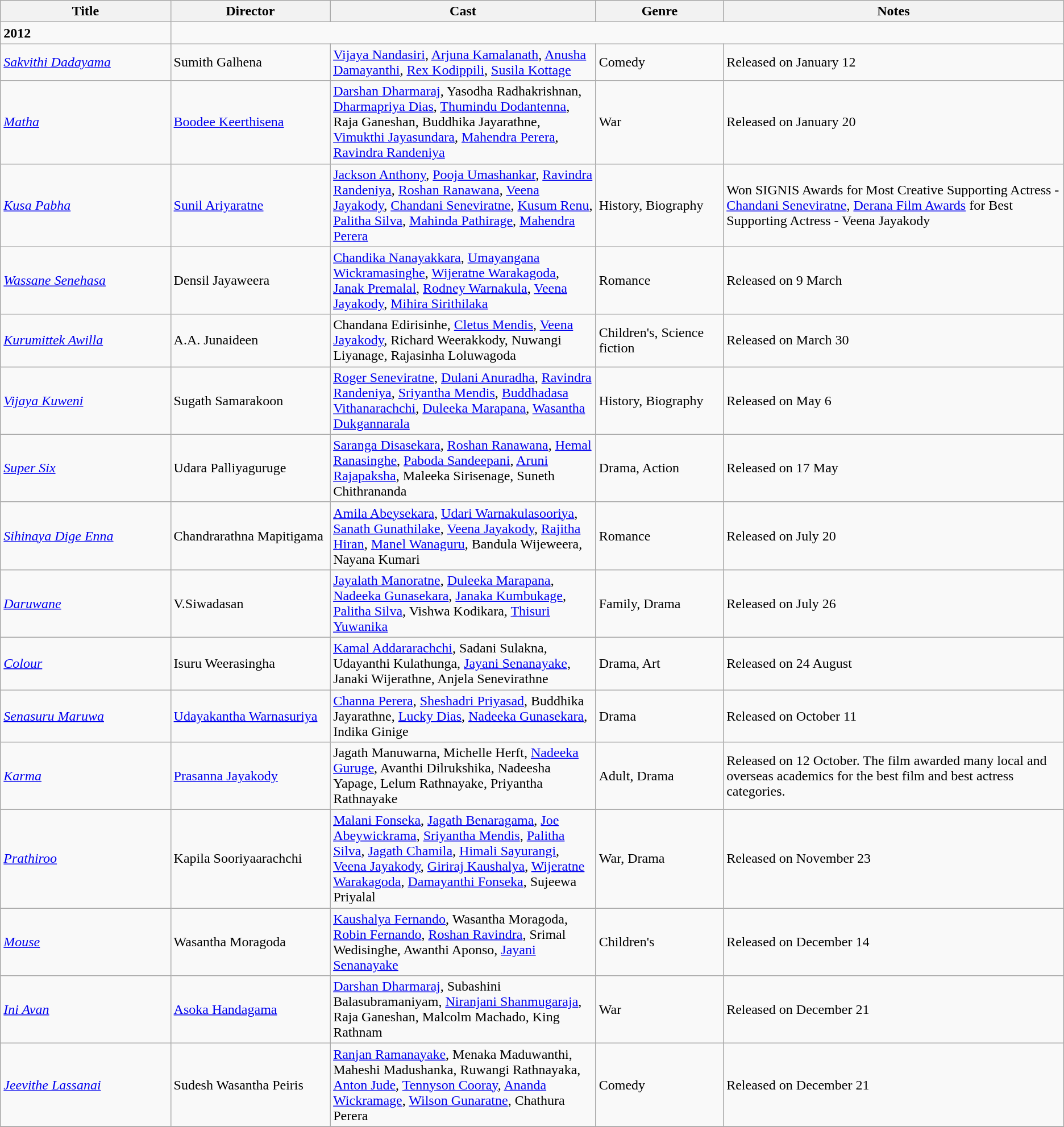<table class="wikitable">
<tr>
<th width=16%>Title</th>
<th width=15%>Director</th>
<th width=25%>Cast</th>
<th width=12%>Genre</th>
<th width=32%>Notes</th>
</tr>
<tr>
<td><strong>2012</strong></td>
</tr>
<tr>
<td><em><a href='#'>Sakvithi Dadayama</a></em></td>
<td>Sumith Galhena</td>
<td><a href='#'>Vijaya Nandasiri</a>, <a href='#'>Arjuna Kamalanath</a>, <a href='#'>Anusha Damayanthi</a>, <a href='#'>Rex Kodippili</a>, <a href='#'>Susila Kottage</a></td>
<td>Comedy</td>
<td>Released on January 12</td>
</tr>
<tr>
<td><em><a href='#'>Matha</a></em></td>
<td><a href='#'>Boodee Keerthisena</a></td>
<td><a href='#'>Darshan Dharmaraj</a>, Yasodha Radhakrishnan, <a href='#'>Dharmapriya Dias</a>, <a href='#'>Thumindu Dodantenna</a>, Raja Ganeshan, Buddhika Jayarathne, <a href='#'>Vimukthi Jayasundara</a>, <a href='#'>Mahendra Perera</a>, <a href='#'>Ravindra Randeniya</a></td>
<td>War</td>
<td>Released on January 20</td>
</tr>
<tr>
<td><em><a href='#'>Kusa Pabha</a></em></td>
<td><a href='#'>Sunil Ariyaratne</a></td>
<td><a href='#'>Jackson Anthony</a>, <a href='#'>Pooja Umashankar</a>, <a href='#'>Ravindra Randeniya</a>, <a href='#'>Roshan Ranawana</a>, <a href='#'>Veena Jayakody</a>, <a href='#'>Chandani Seneviratne</a>, <a href='#'>Kusum Renu</a>, <a href='#'>Palitha Silva</a>, <a href='#'>Mahinda Pathirage</a>, <a href='#'>Mahendra Perera</a></td>
<td>History, Biography</td>
<td>Won SIGNIS Awards for Most Creative Supporting Actress - <a href='#'>Chandani Seneviratne</a>, <a href='#'>Derana Film Awards</a> for Best Supporting Actress - Veena Jayakody</td>
</tr>
<tr>
<td><em><a href='#'>Wassane Senehasa</a></em></td>
<td>Densil Jayaweera</td>
<td><a href='#'>Chandika Nanayakkara</a>, <a href='#'>Umayangana Wickramasinghe</a>, <a href='#'>Wijeratne Warakagoda</a>, <a href='#'>Janak Premalal</a>, <a href='#'>Rodney Warnakula</a>, <a href='#'>Veena Jayakody</a>, <a href='#'>Mihira Sirithilaka</a></td>
<td>Romance</td>
<td>Released on 9 March</td>
</tr>
<tr>
<td><em><a href='#'>Kurumittek Awilla</a></em></td>
<td>A.A. Junaideen</td>
<td>Chandana Edirisinhe, <a href='#'>Cletus Mendis</a>, <a href='#'>Veena Jayakody</a>, Richard Weerakkody, Nuwangi Liyanage, Rajasinha Loluwagoda</td>
<td>Children's, Science fiction</td>
<td>Released on March 30</td>
</tr>
<tr>
<td><em><a href='#'>Vijaya Kuweni</a></em></td>
<td>Sugath Samarakoon</td>
<td><a href='#'>Roger Seneviratne</a>, <a href='#'>Dulani Anuradha</a>, <a href='#'>Ravindra Randeniya</a>, <a href='#'>Sriyantha Mendis</a>, <a href='#'>Buddhadasa Vithanarachchi</a>, <a href='#'>Duleeka Marapana</a>, <a href='#'>Wasantha Dukgannarala</a></td>
<td>History, Biography</td>
<td>Released on May 6</td>
</tr>
<tr>
<td><em><a href='#'>Super Six</a></em></td>
<td>Udara Palliyaguruge</td>
<td><a href='#'>Saranga Disasekara</a>, <a href='#'>Roshan Ranawana</a>, <a href='#'>Hemal Ranasinghe</a>, <a href='#'>Paboda Sandeepani</a>, <a href='#'>Aruni Rajapaksha</a>, Maleeka Sirisenage, Suneth Chithrananda</td>
<td>Drama, Action</td>
<td>Released on 17 May</td>
</tr>
<tr>
<td><em><a href='#'>Sihinaya Dige Enna</a></em></td>
<td>Chandrarathna Mapitigama</td>
<td><a href='#'>Amila Abeysekara</a>, <a href='#'>Udari Warnakulasooriya</a>, <a href='#'>Sanath Gunathilake</a>, <a href='#'>Veena Jayakody</a>, <a href='#'>Rajitha Hiran</a>, <a href='#'>Manel Wanaguru</a>, Bandula Wijeweera, Nayana Kumari</td>
<td>Romance</td>
<td>Released on July 20</td>
</tr>
<tr>
<td><em><a href='#'>Daruwane</a></em></td>
<td>V.Siwadasan</td>
<td><a href='#'>Jayalath Manoratne</a>, <a href='#'>Duleeka Marapana</a>, <a href='#'>Nadeeka Gunasekara</a>, <a href='#'>Janaka Kumbukage</a>, <a href='#'>Palitha Silva</a>, Vishwa Kodikara, <a href='#'>Thisuri Yuwanika</a></td>
<td>Family, Drama</td>
<td>Released on July 26</td>
</tr>
<tr>
<td><em><a href='#'>Colour</a></em></td>
<td>Isuru Weerasingha</td>
<td><a href='#'>Kamal Addararachchi</a>, Sadani Sulakna, Udayanthi Kulathunga, <a href='#'>Jayani Senanayake</a>, Janaki Wijerathne, Anjela Senevirathne</td>
<td>Drama, Art</td>
<td>Released on 24 August</td>
</tr>
<tr>
<td><em><a href='#'>Senasuru Maruwa</a></em></td>
<td><a href='#'>Udayakantha Warnasuriya</a></td>
<td><a href='#'>Channa Perera</a>, <a href='#'>Sheshadri Priyasad</a>, Buddhika Jayarathne, <a href='#'>Lucky Dias</a>, <a href='#'>Nadeeka Gunasekara</a>, Indika Ginige</td>
<td>Drama</td>
<td>Released on October 11</td>
</tr>
<tr>
<td><em><a href='#'>Karma</a></em></td>
<td><a href='#'>Prasanna Jayakody</a></td>
<td>Jagath Manuwarna, Michelle Herft, <a href='#'>Nadeeka Guruge</a>, Avanthi Dilrukshika, Nadeesha Yapage, Lelum Rathnayake, Priyantha Rathnayake</td>
<td>Adult, Drama</td>
<td>Released on 12 October. The film awarded many local and overseas academics for the best film and best actress categories.</td>
</tr>
<tr>
<td><em><a href='#'>Prathiroo</a></em></td>
<td>Kapila Sooriyaarachchi</td>
<td><a href='#'>Malani Fonseka</a>, <a href='#'>Jagath Benaragama</a>, <a href='#'>Joe Abeywickrama</a>, <a href='#'>Sriyantha Mendis</a>, <a href='#'>Palitha Silva</a>, <a href='#'>Jagath Chamila</a>, <a href='#'>Himali Sayurangi</a>, <a href='#'>Veena Jayakody</a>, <a href='#'>Giriraj Kaushalya</a>, <a href='#'>Wijeratne Warakagoda</a>, <a href='#'>Damayanthi Fonseka</a>, Sujeewa Priyalal</td>
<td>War, Drama</td>
<td>Released on November 23</td>
</tr>
<tr>
<td><em><a href='#'>Mouse</a></em></td>
<td>Wasantha Moragoda</td>
<td><a href='#'>Kaushalya Fernando</a>, Wasantha Moragoda, <a href='#'>Robin Fernando</a>, <a href='#'>Roshan Ravindra</a>, Srimal Wedisinghe, Awanthi Aponso, <a href='#'>Jayani Senanayake</a></td>
<td>Children's</td>
<td>Released on December 14</td>
</tr>
<tr>
<td><em><a href='#'>Ini Avan</a></em></td>
<td><a href='#'>Asoka Handagama</a></td>
<td><a href='#'>Darshan Dharmaraj</a>, Subashini Balasubramaniyam, <a href='#'>Niranjani Shanmugaraja</a>, Raja Ganeshan, Malcolm Machado, King Rathnam</td>
<td>War</td>
<td>Released on December 21</td>
</tr>
<tr>
<td><em><a href='#'>Jeevithe Lassanai</a></em></td>
<td>Sudesh Wasantha Peiris</td>
<td><a href='#'>Ranjan Ramanayake</a>, Menaka Maduwanthi, Maheshi Madushanka, Ruwangi Rathnayaka, <a href='#'>Anton Jude</a>, <a href='#'>Tennyson Cooray</a>, <a href='#'>Ananda Wickramage</a>, <a href='#'>Wilson Gunaratne</a>, Chathura Perera</td>
<td>Comedy</td>
<td>Released on December 21</td>
</tr>
<tr>
</tr>
</table>
